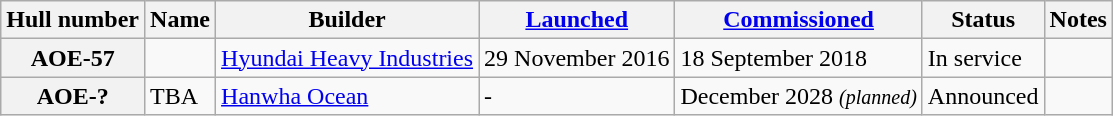<table class="wikitable plainrowheaders">
<tr>
<th scope="col">Hull number</th>
<th scope="col">Name</th>
<th scope="col">Builder</th>
<th scope="col"><a href='#'>Launched</a></th>
<th scope="col"><a href='#'>Commissioned</a></th>
<th scope="col">Status</th>
<th scope="col">Notes</th>
</tr>
<tr>
<th>AOE-57</th>
<td></td>
<td><a href='#'>Hyundai Heavy Industries</a></td>
<td>29 November 2016</td>
<td>18 September 2018</td>
<td>In service</td>
<td></td>
</tr>
<tr>
<th>AOE-?</th>
<td>TBA</td>
<td><a href='#'>Hanwha Ocean</a></td>
<td>-</td>
<td>December 2028 <small><em>(planned)</em></small></td>
<td>Announced</td>
<td></td>
</tr>
</table>
